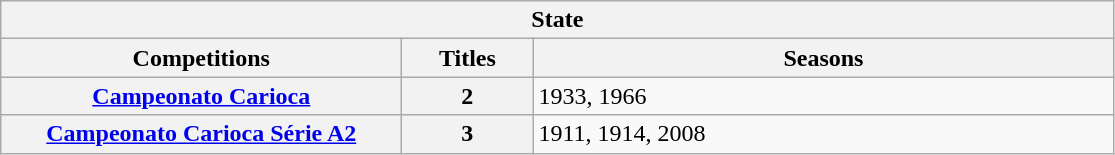<table class="wikitable">
<tr>
<th colspan="3">State</th>
</tr>
<tr>
<th style="width:260px">Competitions</th>
<th style="width:80px">Titles</th>
<th style="width:380px">Seasons</th>
</tr>
<tr>
<th style="text-align:center"><a href='#'>Campeonato Carioca</a></th>
<th style="text-align:center"><strong>2</strong></th>
<td align="left">1933, 1966</td>
</tr>
<tr>
<th style="text-align:center"><a href='#'>Campeonato Carioca Série A2</a></th>
<th style="text-align:center"><strong>3</strong></th>
<td align="left">1911, 1914, 2008</td>
</tr>
</table>
